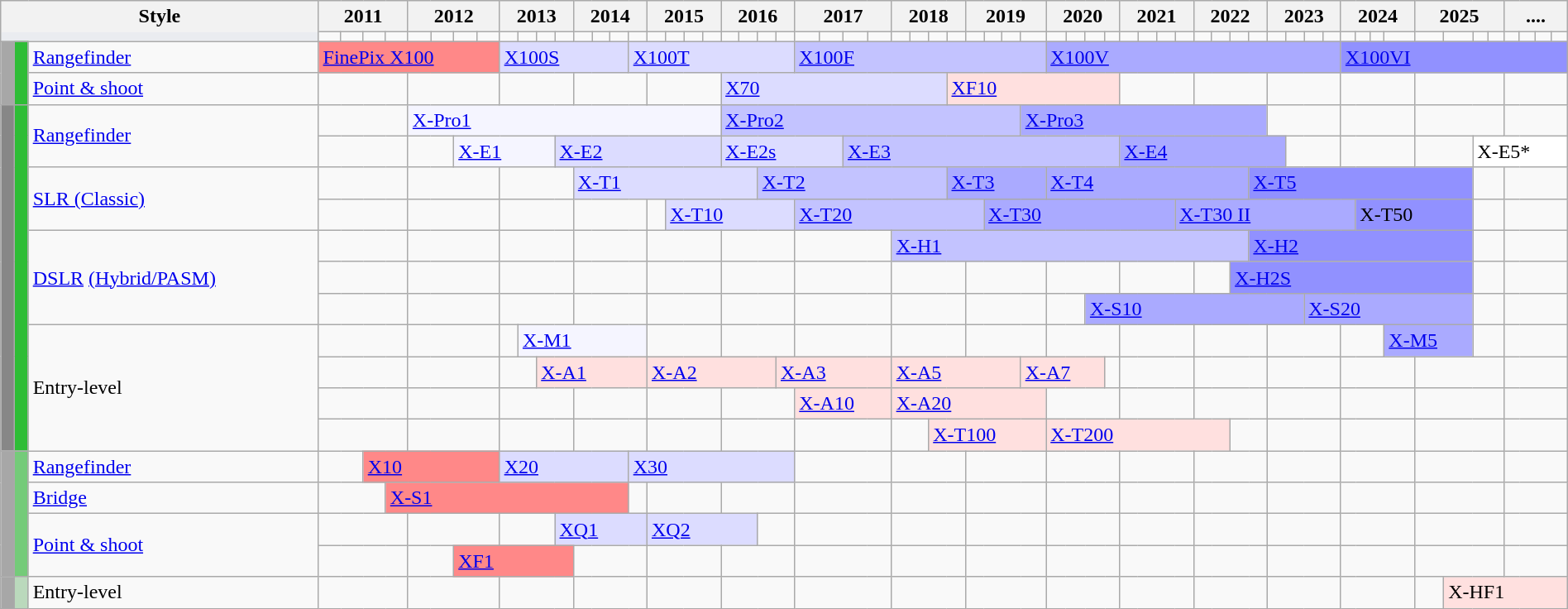<table class="wikitable" style="width: 100%;">
<tr>
<th colspan="3" style="border-bottom:none">Style</th>
<th colspan="4">2011</th>
<th colspan="4">2012</th>
<th colspan="4">2013</th>
<th colspan="4">2014</th>
<th colspan="4">2015</th>
<th colspan="4">2016</th>
<th colspan="4">2017</th>
<th colspan="4">2018</th>
<th colspan="4">2019</th>
<th colspan="4">2020</th>
<th colspan="4">2021</th>
<th colspan="4">2022</th>
<th colspan="4">2023</th>
<th colspan="4">2024</th>
<th colspan="4">2025</th>
<th colspan="4">....</th>
</tr>
<tr>
<td colspan="3" style="border-top: 0px solid;background: #eaecf0;"></td>
<td></td>
<td></td>
<td></td>
<td></td>
<td></td>
<td></td>
<td></td>
<td></td>
<td></td>
<td></td>
<td></td>
<td></td>
<td></td>
<td></td>
<td></td>
<td></td>
<td></td>
<td></td>
<td></td>
<td></td>
<td></td>
<td></td>
<td></td>
<td></td>
<td></td>
<td></td>
<td></td>
<td></td>
<td></td>
<td></td>
<td></td>
<td></td>
<td></td>
<td></td>
<td></td>
<td></td>
<td></td>
<td></td>
<td></td>
<td></td>
<td></td>
<td></td>
<td></td>
<td></td>
<td></td>
<td></td>
<td></td>
<td></td>
<td></td>
<td></td>
<td></td>
<td></td>
<td></td>
<td></td>
<td></td>
<td></td>
<td></td>
<td></td>
<td></td>
<td></td>
<td></td>
<td></td>
<td></td>
<td></td>
</tr>
<tr>
<td rowspan="2" style="background:#a7a7a7"></td>
<td rowspan="2" style="background:#2ebd36"></td>
<td rowspan="1" style="text-align: left;"><a href='#'>Rangefinder</a></td>
<td colspan="8" style="background:#ff8888;white-space:nowrap"><a href='#'>FinePix X100</a></td>
<td colspan="7" style="background:#dcdcff"><a href='#'>X100S</a></td>
<td colspan="9" style="background:#dcdcff"><a href='#'>X100T</a></td>
<td colspan="12" style="background:#c3c3ff"><a href='#'>X100F</a></td>
<td colspan="16" style="background:#aaaaff"><a href='#'>X100V</a></td>
<td colspan="12" style="background:#9191FF"><a href='#'>X100VI</a></td>
</tr>
<tr>
<td rowspan="1" style="text-align: left;"><a href='#'>Point & shoot</a></td>
<td colspan="4"></td>
<td colspan="4"></td>
<td colspan="4"></td>
<td colspan="4"></td>
<td colspan="4"></td>
<td colspan="11" style="background:#dcdcff"><a href='#'>X70</a></td>
<td colspan="9" style="background:#FFE0DF"><a href='#'>XF10</a></td>
<td colspan="4"></td>
<td colspan="4"></td>
<td colspan="4"></td>
<td colspan="4"></td>
<td colspan="4"></td>
<td colspan="4"></td>
</tr>
<tr>
<td rowspan="11" style="background:#878787"></td>
<td rowspan="11" style="background:#2ebd36"></td>
<td rowspan="2" style="text-align: left;"><a href='#'>Rangefinder</a></td>
<td colspan="4"></td>
<td colspan="16" style="background:#f5f5ff"><a href='#'>X-Pro1</a></td>
<td colspan="15" style="background:#c3c3ff"><a href='#'>X-Pro2</a></td>
<td colspan="13" style="background:#aaaaff"><a href='#'>X-Pro3</a></td>
<td colspan="4"></td>
<td colspan="4"></td>
<td colspan="4"></td>
<td colspan="4"></td>
</tr>
<tr>
<td colspan="4"></td>
<td colspan="2"></td>
<td colspan="5" style="background:#f5f5ff"><a href='#'>X-E1</a></td>
<td colspan="9" style="background:#dcdcff"><a href='#'>X-E2</a></td>
<td colspan="6" style="background:#dcdcff"><a href='#'>X-E2s</a></td>
<td colspan="14" style="background:#c3c3ff"><a href='#'>X-E3</a></td>
<td colspan="9" style="background:#aaaaff"><a href='#'>X-E4</a></td>
<td colspan="3"></td>
<td colspan="4"></td>
<td colspan="2"></td>
<td colspan="6" style="background:#FFFFFF">X-E5*</td>
</tr>
<tr>
<td rowspan="2" style="text-align: left;"><a href='#'>SLR (Classic)</a></td>
<td colspan="4"></td>
<td colspan="4"></td>
<td colspan="4"></td>
<td colspan="10" style="background:#dcdcff"><a href='#'>X-T1</a></td>
<td colspan="9" style="background:#c3c3ff"><a href='#'>X-T2</a></td>
<td colspan="5" style="background:#aaaaff"><a href='#'>X-T3</a></td>
<td colspan="11" style="background:#aaaaff"><a href='#'>X-T4</a></td>
<td colspan="11" style="background:#9191FF"><a href='#'>X-T5</a></td>
<td colspan="2"></td>
<td colspan="4"></td>
</tr>
<tr>
<td colspan="4"></td>
<td colspan="4"></td>
<td colspan="4"></td>
<td colspan="4"></td>
<td></td>
<td colspan="7" style="background:#dcdcff"><a href='#'>X-T10</a></td>
<td colspan="9" style="background:#c3c3ff"><a href='#'>X-T20</a></td>
<td colspan="10" style="background:#aaaaff"><a href='#'>X-T30</a></td>
<td colspan="10" style="background:#aaaaff"><a href='#'>X-T30 II</a></td>
<td colspan="5" style="background:#9191FF">X-T50</td>
<td colspan="2"></td>
<td colspan="4"></td>
</tr>
<tr>
<td rowspan="3" style="text-align: left;"><a href='#'>DSLR</a> <a href='#'>(Hybrid/PASM)</a></td>
<td colspan="4"></td>
<td colspan="4"></td>
<td colspan="4"></td>
<td colspan="4"></td>
<td colspan="4"></td>
<td colspan="4"></td>
<td colspan="4"></td>
<td colspan="19" style="background:#c3c3ff"><a href='#'>X-H1</a></td>
<td colspan="11" style="background:#9191FF"><a href='#'>X-H2</a></td>
<td colspan="2"></td>
<td colspan="4"></td>
</tr>
<tr>
<td colspan="4"></td>
<td colspan="4"></td>
<td colspan="4"></td>
<td colspan="4"></td>
<td colspan="4"></td>
<td colspan="4"></td>
<td colspan="4"></td>
<td colspan="4"></td>
<td colspan="4"></td>
<td colspan="4"></td>
<td colspan="4"></td>
<td colspan="2"></td>
<td colspan="12" style="background:#9191FF"><a href='#'>X-H2S</a></td>
<td colspan="2"></td>
<td colspan="4"></td>
</tr>
<tr>
<td colspan="4"></td>
<td colspan="4"></td>
<td colspan="4"></td>
<td colspan="4"></td>
<td colspan="4"></td>
<td colspan="4"></td>
<td colspan="4"></td>
<td colspan="4"></td>
<td colspan="4"></td>
<td colspan="2"></td>
<td colspan="12" style="background:#aaaaff"><a href='#'>X-S10</a></td>
<td colspan="8" style="background:#aaaaff;white-space:nowrap"><a href='#'>X-S20</a></td>
<td colspan="2"></td>
<td colspan="4"></td>
</tr>
<tr>
<td rowspan="4" style="text-align: left;">Entry-level</td>
<td colspan="4"></td>
<td colspan="4"></td>
<td></td>
<td colspan="7" style="background:#f5f5ff"><a href='#'>X-M1</a></td>
<td colspan="4"></td>
<td colspan="4"></td>
<td colspan="4"></td>
<td colspan="4"></td>
<td colspan="4"></td>
<td colspan="4"></td>
<td colspan="4"></td>
<td colspan="4"></td>
<td colspan="4"></td>
<td colspan="3"></td>
<td colspan="3" style="background:#aaaaff;white-space:nowrap"><a href='#'>X-M5</a></td>
<td colspan="2"></td>
<td colspan="4"></td>
</tr>
<tr>
<td colspan="4"></td>
<td colspan="4"></td>
<td colspan="2"></td>
<td colspan="6" style="background:#FFE0DF"><a href='#'>X-A1</a></td>
<td colspan="7" style="background:#FFE0DF"><a href='#'>X-A2</a></td>
<td colspan="5" style="background:#FFE0DF"><a href='#'>X-A3</a></td>
<td colspan="7" style="background:#FFE0DF"><a href='#'>X-A5</a></td>
<td colspan="4" style="background:#FFE0DF"><a href='#'>X-A7</a></td>
<td colspan="1"></td>
<td colspan="4"></td>
<td colspan="4"></td>
<td colspan="4"></td>
<td colspan="4"></td>
<td colspan="4"></td>
<td colspan="4"></td>
</tr>
<tr>
<td colspan="4"></td>
<td colspan="4"></td>
<td colspan="4"></td>
<td colspan="4"></td>
<td colspan="4"></td>
<td colspan="4"></td>
<td colspan="4" style="background:#FFE0DF;white-space:nowrap"><a href='#'>X-A10</a></td>
<td colspan="8" style="background:#FFE0DF"><a href='#'>X-A20</a></td>
<td colspan="4"></td>
<td colspan="4"></td>
<td colspan="4"></td>
<td colspan="4"></td>
<td colspan="4"></td>
<td colspan="4"></td>
<td colspan="4"></td>
</tr>
<tr>
<td colspan="4"></td>
<td colspan="4"></td>
<td colspan="4"></td>
<td colspan="4"></td>
<td colspan="4"></td>
<td colspan="4"></td>
<td colspan="4"></td>
<td colspan="2"></td>
<td colspan="6" style="background:#FFE0DF"><a href='#'>X-T100</a></td>
<td colspan="10" style="background:#FFE0DF"><a href='#'>X-T200</a></td>
<td colspan="2"></td>
<td colspan="4"></td>
<td colspan="4"></td>
<td colspan="4"></td>
<td colspan="4"></td>
</tr>
<tr>
<td rowspan="4" style="background:#a7a7a7"></td>
<td rowspan="4" style="background:#74cb79"></td>
<td rowspan="1" style="text-align: left;"><a href='#'>Rangefinder</a></td>
<td colspan="2"></td>
<td colspan="6" style="background:#ff8888"><a href='#'>X10</a></td>
<td colspan="7" style="background:#dcdcff"><a href='#'>X20</a></td>
<td colspan="9" style="background:#dcdcff"><a href='#'>X30</a></td>
<td colspan="4"></td>
<td colspan="4"></td>
<td colspan="4"></td>
<td colspan="4"></td>
<td colspan="4"></td>
<td colspan="4"></td>
<td colspan="4"></td>
<td colspan="4"></td>
<td colspan="4"></td>
<td colspan="4"></td>
</tr>
<tr>
<td rowspan="1" style="text-align: left;"><a href='#'>Bridge</a></td>
<td colspan="3"></td>
<td colspan="12" style="background:#ff8888"><a href='#'>X-S1</a></td>
<td></td>
<td colspan="4"></td>
<td colspan="4"></td>
<td colspan="4"></td>
<td colspan="4"></td>
<td colspan="4"></td>
<td colspan="4"></td>
<td colspan="4"></td>
<td colspan="4"></td>
<td colspan="4"></td>
<td colspan="4"></td>
<td colspan="4"></td>
<td colspan="4"></td>
</tr>
<tr>
<td rowspan="2" style="text-align: left;"><a href='#'>Point & shoot</a></td>
<td colspan="4"></td>
<td colspan="4"></td>
<td colspan="3"></td>
<td colspan="5" style="background:#dcdcff"><a href='#'>XQ1</a></td>
<td colspan="6" style="background:#dcdcff"><a href='#'>XQ2</a></td>
<td colspan="2"></td>
<td colspan="4"></td>
<td colspan="4"></td>
<td colspan="4"></td>
<td colspan="4"></td>
<td colspan="4"></td>
<td colspan="4"></td>
<td colspan="4"></td>
<td colspan="4"></td>
<td colspan="4"></td>
<td colspan="4"></td>
</tr>
<tr>
<td colspan="4"></td>
<td colspan="2"></td>
<td colspan="6" style="background:#ff8888"><a href='#'>XF1</a></td>
<td colspan="4"></td>
<td colspan="4"></td>
<td colspan="4"></td>
<td colspan="4"></td>
<td colspan="4"></td>
<td colspan="4"></td>
<td colspan="4"></td>
<td colspan="4"></td>
<td colspan="4"></td>
<td colspan="4"></td>
<td colspan="4"></td>
<td colspan="4"></td>
<td colspan="4"></td>
</tr>
<tr>
<td rowspan="4" style="background:#a7a7a7"></td>
<td rowspan="4" style="background:#bad9bc"></td>
<td rowspan="4" style="text-align: left;">Entry-level</td>
<td colspan="4"></td>
<td colspan="4"></td>
<td colspan="4"></td>
<td colspan="4"></td>
<td colspan="4"></td>
<td colspan="4"></td>
<td colspan="4"></td>
<td colspan="4"></td>
<td colspan="4"></td>
<td colspan="4"></td>
<td colspan="4"></td>
<td colspan="4"></td>
<td colspan="4"></td>
<td colspan="4"></td>
<td colspan="1"></td>
<td colspan="7" style="background:#FFE0DF">X-HF1</td>
</tr>
</table>
